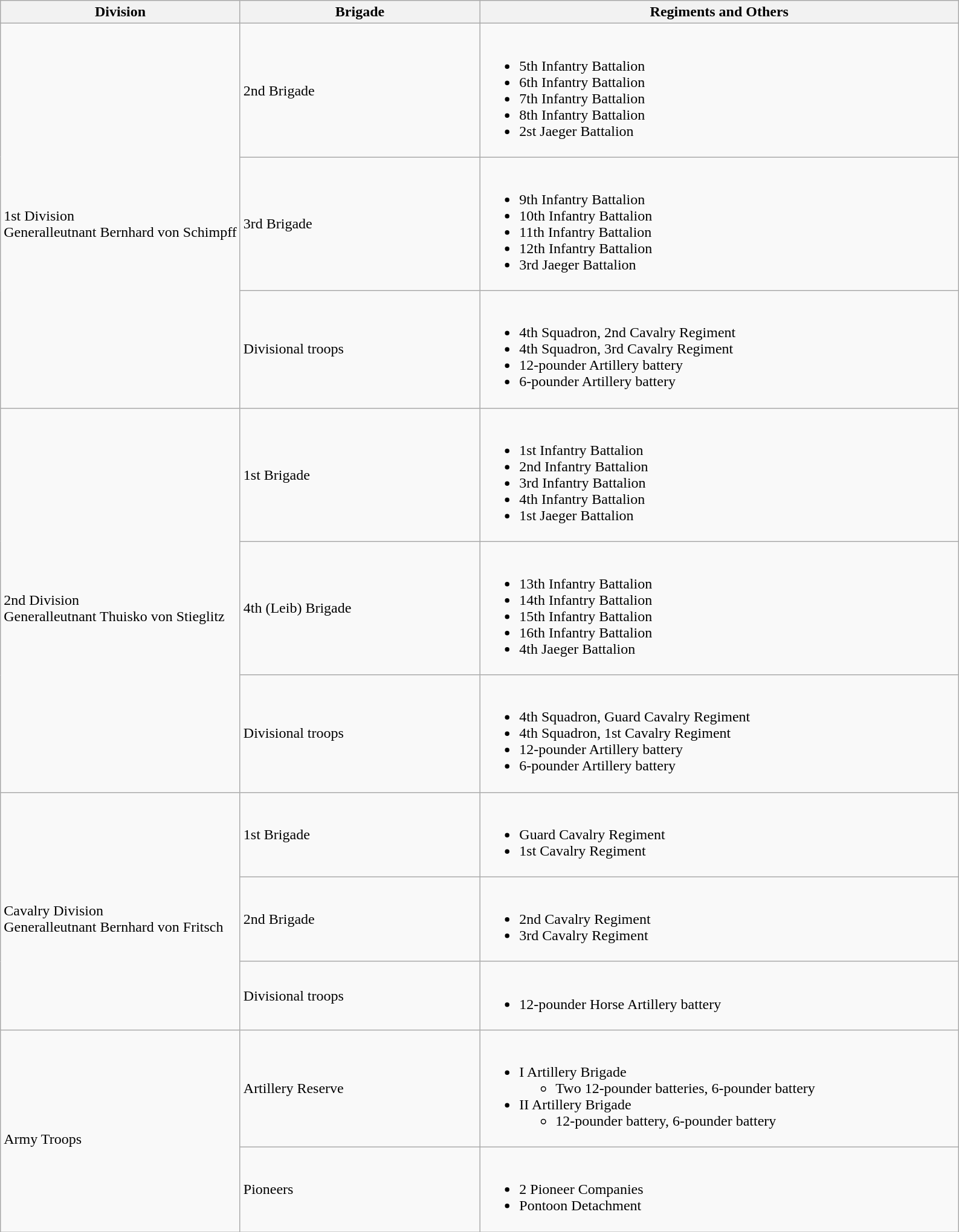<table class="wikitable">
<tr>
<th style="width:25%;">Division</th>
<th style="width:25%;">Brigade</th>
<th>Regiments and Others</th>
</tr>
<tr>
<td rowspan=3><br>1st Division
<br>
Generalleutnant Bernhard von Schimpff</td>
<td>2nd Brigade</td>
<td><br><ul><li>5th Infantry Battalion</li><li>6th Infantry Battalion</li><li>7th Infantry Battalion</li><li>8th Infantry Battalion</li><li>2st Jaeger Battalion</li></ul></td>
</tr>
<tr>
<td>3rd Brigade</td>
<td><br><ul><li>9th Infantry Battalion</li><li>10th Infantry Battalion</li><li>11th Infantry Battalion</li><li>12th Infantry Battalion</li><li>3rd Jaeger Battalion</li></ul></td>
</tr>
<tr>
<td>Divisional troops</td>
<td><br><ul><li>4th Squadron, 2nd Cavalry Regiment</li><li>4th Squadron, 3rd Cavalry Regiment</li><li>12-pounder Artillery battery</li><li>6-pounder Artillery battery</li></ul></td>
</tr>
<tr>
<td rowspan=3><br>2nd Division
<br>
Generalleutnant Thuisko von Stieglitz</td>
<td>1st Brigade</td>
<td><br><ul><li>1st Infantry Battalion</li><li>2nd Infantry Battalion</li><li>3rd Infantry Battalion</li><li>4th Infantry Battalion</li><li>1st Jaeger Battalion</li></ul></td>
</tr>
<tr>
<td>4th (Leib) Brigade</td>
<td><br><ul><li>13th Infantry Battalion</li><li>14th Infantry Battalion</li><li>15th Infantry Battalion</li><li>16th Infantry Battalion</li><li>4th Jaeger Battalion</li></ul></td>
</tr>
<tr>
<td>Divisional troops</td>
<td><br><ul><li>4th Squadron, Guard Cavalry Regiment</li><li>4th Squadron, 1st Cavalry Regiment</li><li>12-pounder Artillery battery</li><li>6-pounder Artillery battery</li></ul></td>
</tr>
<tr>
<td rowspan=3><br>Cavalry Division
<br>
Generalleutnant Bernhard von Fritsch</td>
<td>1st Brigade</td>
<td><br><ul><li>Guard Cavalry Regiment</li><li>1st Cavalry Regiment</li></ul></td>
</tr>
<tr>
<td>2nd Brigade</td>
<td><br><ul><li>2nd Cavalry Regiment</li><li>3rd Cavalry Regiment</li></ul></td>
</tr>
<tr>
<td>Divisional troops</td>
<td><br><ul><li>12-pounder Horse Artillery battery</li></ul></td>
</tr>
<tr>
<td rowspan=2><br>Army Troops</td>
<td>Artillery Reserve</td>
<td><br><ul><li>I Artillery Brigade<ul><li>Two 12-pounder batteries, 6-pounder battery</li></ul></li><li>II Artillery Brigade<ul><li>12-pounder battery, 6-pounder battery</li></ul></li></ul></td>
</tr>
<tr>
<td>Pioneers</td>
<td><br><ul><li>2 Pioneer Companies</li><li>Pontoon Detachment</li></ul></td>
</tr>
</table>
